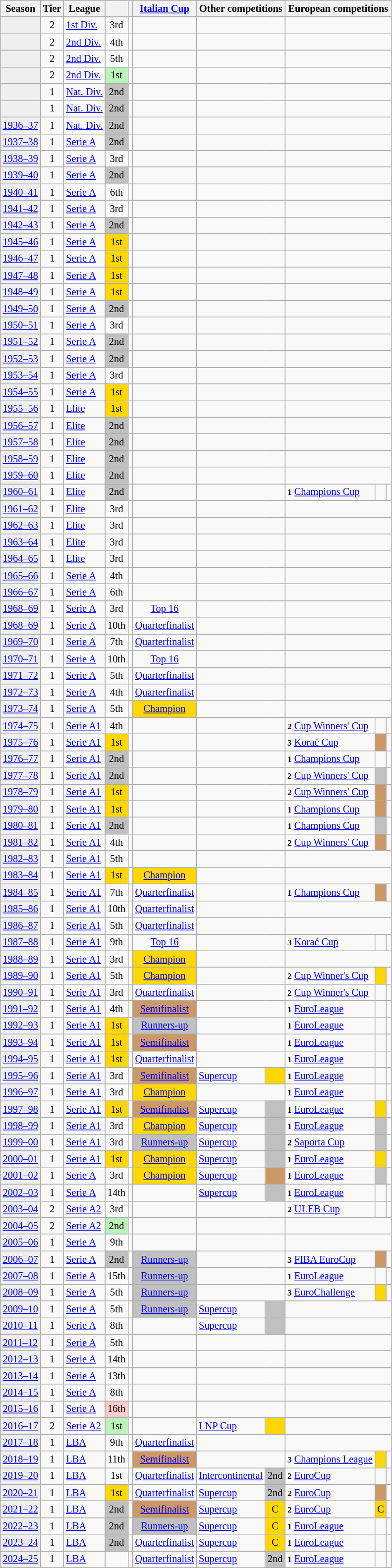<table class="wikitable" style="font-size:85%">
<tr bgcolor=>
<th>Season</th>
<th>Tier</th>
<th>League</th>
<th></th>
<th></th>
<th><a href='#'>Italian Cup</a></th>
<th colspan=2>Other competitions</th>
<th colspan=3>European competitions</th>
</tr>
<tr>
<td style="background:#efefef;"></td>
<td align="center">2</td>
<td><a href='#'>1st Div.</a></td>
<td align="center">3rd</td>
<td></td>
<td></td>
<td colspan="2"></td>
<td colspan="3"></td>
</tr>
<tr>
<td style="background:#efefef;"></td>
<td align="center">2</td>
<td><a href='#'>2nd Div.</a></td>
<td align="center">4th</td>
<td></td>
<td></td>
<td colspan="2"></td>
<td colspan="3"></td>
</tr>
<tr>
<td style="background:#efefef;"></td>
<td align="center">2</td>
<td><a href='#'>2nd Div.</a></td>
<td align="center">5th</td>
<td></td>
<td></td>
<td colspan="2"></td>
<td colspan="3"></td>
</tr>
<tr>
<td style="background:#efefef;"></td>
<td align="center">2</td>
<td><a href='#'>2nd Div.</a></td>
<td align="center" bgcolor=#BBF3BB>1st</td>
<td></td>
<td></td>
<td colspan="2"></td>
<td colspan="3"></td>
</tr>
<tr>
<td style="background:#efefef;"></td>
<td align="center">1</td>
<td><a href='#'>Nat. Div.</a></td>
<td align="center" bgcolor=silver>2nd</td>
<td></td>
<td></td>
<td colspan="2"></td>
<td colspan="3"></td>
</tr>
<tr>
<td style="background:#efefef;"></td>
<td align="center">1</td>
<td><a href='#'>Nat. Div.</a></td>
<td align="center" bgcolor=silver>2nd</td>
<td></td>
<td></td>
<td colspan="2"></td>
<td colspan="3"></td>
</tr>
<tr>
<td style="background:#efefef;"><a href='#'>1936–37</a></td>
<td align="center">1</td>
<td><a href='#'>Nat. Div.</a></td>
<td align="center" bgcolor=silver>2nd</td>
<td></td>
<td></td>
<td colspan="2"></td>
<td colspan="3"></td>
</tr>
<tr>
<td style="background:#efefef;"><a href='#'>1937–38</a></td>
<td align="center">1</td>
<td><a href='#'>Serie A</a></td>
<td align="center" bgcolor=silver>2nd</td>
<td></td>
<td></td>
<td colspan="2"></td>
<td colspan="3"></td>
</tr>
<tr>
<td style="background:#efefef;"><a href='#'>1938–39</a></td>
<td align="center">1</td>
<td><a href='#'>Serie A</a></td>
<td align="center">3rd</td>
<td></td>
<td></td>
<td colspan="2"></td>
<td colspan="3"></td>
</tr>
<tr>
<td style="background:#efefef;"><a href='#'>1939–40</a></td>
<td align="center">1</td>
<td><a href='#'>Serie A</a></td>
<td align="center" bgcolor=silver>2nd</td>
<td></td>
<td></td>
<td colspan="2"></td>
<td colspan="3"></td>
</tr>
<tr>
<td style="background:#efefef;"><a href='#'>1940–41</a></td>
<td align="center">1</td>
<td><a href='#'>Serie A</a></td>
<td align="center">6th</td>
<td></td>
<td></td>
<td colspan="2"></td>
<td colspan="3"></td>
</tr>
<tr>
<td style="background:#efefef;"><a href='#'>1941–42</a></td>
<td align="center">1</td>
<td><a href='#'>Serie A</a></td>
<td align="center">3rd</td>
<td></td>
<td></td>
<td colspan="2"></td>
<td colspan="3"></td>
</tr>
<tr>
<td style="background:#efefef;"><a href='#'>1942–43</a></td>
<td align="center">1</td>
<td><a href='#'>Serie A</a></td>
<td align="center" bgcolor=silver>2nd</td>
<td></td>
<td></td>
<td colspan="2"></td>
<td colspan="3"></td>
</tr>
<tr>
<td style="background:#efefef;"><a href='#'>1945–46</a></td>
<td align="center">1</td>
<td><a href='#'>Serie A</a></td>
<td align="center" bgcolor=gold>1st</td>
<td></td>
<td></td>
<td colspan="2"></td>
<td colspan="3"></td>
</tr>
<tr>
<td style="background:#efefef;"><a href='#'>1946–47</a></td>
<td align="center">1</td>
<td><a href='#'>Serie A</a></td>
<td align="center" bgcolor=gold>1st</td>
<td></td>
<td></td>
<td colspan="2"></td>
<td colspan="3"></td>
</tr>
<tr>
<td style="background:#efefef;"><a href='#'>1947–48</a></td>
<td align="center">1</td>
<td><a href='#'>Serie A</a></td>
<td align="center" bgcolor=gold>1st</td>
<td></td>
<td></td>
<td colspan="2"></td>
<td colspan="3"></td>
</tr>
<tr>
<td style="background:#efefef;"><a href='#'>1948–49</a></td>
<td align="center">1</td>
<td><a href='#'>Serie A</a></td>
<td align="center" bgcolor=gold>1st</td>
<td></td>
<td></td>
<td colspan="2"></td>
<td colspan="3"></td>
</tr>
<tr>
<td style="background:#efefef;"><a href='#'>1949–50</a></td>
<td align="center">1</td>
<td><a href='#'>Serie A</a></td>
<td align="center" bgcolor=silver>2nd</td>
<td></td>
<td></td>
<td colspan="2"></td>
<td colspan="3"></td>
</tr>
<tr>
<td style="background:#efefef;"><a href='#'>1950–51</a></td>
<td align="center">1</td>
<td><a href='#'>Serie A</a></td>
<td align="center">3rd</td>
<td></td>
<td></td>
<td colspan="2"></td>
<td colspan="3"></td>
</tr>
<tr>
<td style="background:#efefef;"><a href='#'>1951–52</a></td>
<td align="center">1</td>
<td><a href='#'>Serie A</a></td>
<td align="center" bgcolor=silver>2nd</td>
<td></td>
<td></td>
<td colspan="2"></td>
<td colspan="3"></td>
</tr>
<tr>
<td style="background:#efefef;"><a href='#'>1952–53</a></td>
<td align="center">1</td>
<td><a href='#'>Serie A</a></td>
<td align="center" bgcolor=silver>2nd</td>
<td></td>
<td></td>
<td colspan="2"></td>
<td colspan="3"></td>
</tr>
<tr>
<td style="background:#efefef;"><a href='#'>1953–54</a></td>
<td align="center">1</td>
<td><a href='#'>Serie A</a></td>
<td align="center">3rd</td>
<td></td>
<td></td>
<td colspan="2"></td>
<td colspan="3"></td>
</tr>
<tr>
<td style="background:#efefef;"><a href='#'>1954–55</a></td>
<td align="center">1</td>
<td><a href='#'>Serie A</a></td>
<td align="center" bgcolor=gold>1st</td>
<td></td>
<td></td>
<td colspan="2"></td>
<td colspan="3"></td>
</tr>
<tr>
<td style="background:#efefef;"><a href='#'>1955–56</a></td>
<td align="center">1</td>
<td><a href='#'>Elite</a></td>
<td align="center" bgcolor=gold>1st</td>
<td></td>
<td></td>
<td colspan="2"></td>
<td colspan="3"></td>
</tr>
<tr>
<td style="background:#efefef;"><a href='#'>1956–57</a></td>
<td align="center">1</td>
<td><a href='#'>Elite</a></td>
<td align="center" bgcolor=silver>2nd</td>
<td></td>
<td></td>
<td colspan="2"></td>
<td colspan="3"></td>
</tr>
<tr>
<td style="background:#efefef;"><a href='#'>1957–58</a></td>
<td align="center">1</td>
<td><a href='#'>Elite</a></td>
<td align="center" bgcolor=silver>2nd</td>
<td></td>
<td></td>
<td colspan="2"></td>
<td colspan="3"></td>
</tr>
<tr>
<td style="background:#efefef;"><a href='#'>1958–59</a></td>
<td align="center">1</td>
<td><a href='#'>Elite</a></td>
<td align="center" bgcolor=silver>2nd</td>
<td></td>
<td></td>
<td colspan="2"></td>
<td colspan="3"></td>
</tr>
<tr>
<td style="background:#efefef;"><a href='#'>1959–60</a></td>
<td align="center">1</td>
<td><a href='#'>Elite</a></td>
<td align="center" bgcolor=silver>2nd</td>
<td></td>
<td></td>
<td colspan="2"></td>
<td colspan="3"></td>
</tr>
<tr>
<td style="background:#efefef;"><a href='#'>1960–61</a></td>
<td align="center">1</td>
<td><a href='#'>Elite</a></td>
<td align="center" bgcolor=silver>2nd</td>
<td></td>
<td></td>
<td colspan="2"></td>
<td><small><strong>1</strong></small> <a href='#'>Champions Cup</a></td>
<td></td>
<td></td>
</tr>
<tr>
<td style="background:#efefef;"><a href='#'>1961–62</a></td>
<td align="center">1</td>
<td><a href='#'>Elite</a></td>
<td align="center">3rd</td>
<td></td>
<td></td>
<td colspan="2"></td>
<td colspan="3"></td>
</tr>
<tr>
<td style="background:#efefef;"><a href='#'>1962–63</a></td>
<td align="center">1</td>
<td><a href='#'>Elite</a></td>
<td align="center">3rd</td>
<td></td>
<td></td>
<td colspan="2"></td>
<td colspan="3"></td>
</tr>
<tr>
<td style="background:#efefef;"><a href='#'>1963–64</a></td>
<td align="center">1</td>
<td><a href='#'>Elite</a></td>
<td align="center">3rd</td>
<td></td>
<td></td>
<td colspan="2"></td>
<td colspan="3"></td>
</tr>
<tr>
<td style="background:#efefef;"><a href='#'>1964–65</a></td>
<td align="center">1</td>
<td><a href='#'>Elite</a></td>
<td align="center">3rd</td>
<td></td>
<td></td>
<td colspan="2"></td>
<td colspan="3"></td>
</tr>
<tr>
<td style="background:#efefef;"><a href='#'>1965–66</a></td>
<td align="center">1</td>
<td><a href='#'>Serie A</a></td>
<td align="center">4th</td>
<td></td>
<td></td>
<td colspan="2"></td>
<td colspan="3"></td>
</tr>
<tr>
<td style="background:#efefef;"><a href='#'>1966–67</a></td>
<td align="center">1</td>
<td><a href='#'>Serie A</a></td>
<td align="center">6th</td>
<td></td>
<td></td>
<td colspan="2"></td>
<td colspan="3"></td>
</tr>
<tr>
<td style="background:#efefef;"><a href='#'>1968–69</a></td>
<td align="center">1</td>
<td><a href='#'>Serie A</a></td>
<td align="center">3rd</td>
<td></td>
<td align="center"><a href='#'>Top 16</a></td>
<td colspan="2"></td>
<td colspan="3"></td>
</tr>
<tr>
<td style="background:#efefef;"><a href='#'>1968–69</a></td>
<td align="center">1</td>
<td><a href='#'>Serie A</a></td>
<td align="center">10th</td>
<td></td>
<td align="center"><a href='#'>Quarterfinalist</a></td>
<td colspan="2"></td>
<td colspan="3"></td>
</tr>
<tr>
<td style="background:#efefef;"><a href='#'>1969–70</a></td>
<td align="center">1</td>
<td><a href='#'>Serie A</a></td>
<td align="center">7th</td>
<td></td>
<td align="center"><a href='#'>Quarterfinalist</a></td>
<td colspan="2"></td>
<td colspan="3"></td>
</tr>
<tr>
<td style="background:#efefef;"><a href='#'>1970–71</a></td>
<td align="center">1</td>
<td><a href='#'>Serie A</a></td>
<td align="center">10th</td>
<td></td>
<td align="center"><a href='#'>Top 16</a></td>
<td colspan="2"></td>
<td colspan="3"></td>
</tr>
<tr>
<td style="background:#efefef;"><a href='#'>1971–72</a></td>
<td align="center">1</td>
<td><a href='#'>Serie A</a></td>
<td align="center">5th</td>
<td></td>
<td align="center"><a href='#'>Quarterfinalist</a></td>
<td colspan="2"></td>
<td colspan="3"></td>
</tr>
<tr>
<td style="background:#efefef;"><a href='#'>1972–73</a></td>
<td align="center">1</td>
<td><a href='#'>Serie A</a></td>
<td align="center">4th</td>
<td></td>
<td align="center"><a href='#'>Quarterfinalist</a></td>
<td colspan="2"></td>
<td colspan="3"></td>
</tr>
<tr>
<td style="background:#efefef;"><a href='#'>1973–74</a></td>
<td align="center">1</td>
<td><a href='#'>Serie A</a></td>
<td align="center">5th</td>
<td></td>
<td align="center" bgcolor=gold><a href='#'>Champion</a></td>
<td colspan="2"></td>
<td colspan="3"></td>
</tr>
<tr>
<td style="background:#efefef;"><a href='#'>1974–75</a></td>
<td align="center">1</td>
<td><a href='#'>Serie A1</a></td>
<td align="center">4th</td>
<td></td>
<td></td>
<td colspan="2"></td>
<td><small><strong>2</strong></small> <a href='#'>Cup Winners' Cup</a></td>
<td></td>
<td></td>
</tr>
<tr>
<td style="background:#efefef;"><a href='#'>1975–76</a></td>
<td align="center">1</td>
<td><a href='#'>Serie A1</a></td>
<td align="center" bgcolor=gold>1st</td>
<td></td>
<td></td>
<td colspan="2"></td>
<td><small><strong>3</strong></small> <a href='#'>Korać Cup</a></td>
<td bgcolor=#cc9966></td>
<td></td>
</tr>
<tr>
<td style="background:#efefef;"><a href='#'>1976–77</a></td>
<td align="center">1</td>
<td><a href='#'>Serie A1</a></td>
<td align="center" bgcolor=silver>2nd</td>
<td></td>
<td></td>
<td colspan="2"></td>
<td><small><strong>1</strong></small> <a href='#'>Champions Cup</a></td>
<td></td>
<td></td>
</tr>
<tr>
<td style="background:#efefef;"><a href='#'>1977–78</a></td>
<td align="center">1</td>
<td><a href='#'>Serie A1</a></td>
<td align="center" bgcolor=silver>2nd</td>
<td></td>
<td></td>
<td colspan="2"></td>
<td><small><strong>2</strong></small> <a href='#'>Cup Winners' Cup</a></td>
<td bgcolor=silver></td>
<td></td>
</tr>
<tr>
<td style="background:#efefef;"><a href='#'>1978–79</a></td>
<td align="center">1</td>
<td><a href='#'>Serie A1</a></td>
<td align="center" bgcolor=gold>1st</td>
<td></td>
<td></td>
<td colspan="2"></td>
<td><small><strong>2</strong></small> <a href='#'>Cup Winners' Cup</a></td>
<td bgcolor=#cc9966></td>
<td></td>
</tr>
<tr>
<td style="background:#efefef;"><a href='#'>1979–80</a></td>
<td align="center">1</td>
<td><a href='#'>Serie A1</a></td>
<td align="center" bgcolor=gold>1st</td>
<td></td>
<td></td>
<td colspan="2"></td>
<td><small><strong>1</strong></small> <a href='#'>Champions Cup</a></td>
<td bgcolor=#cc9966></td>
<td></td>
</tr>
<tr>
<td style="background:#efefef;"><a href='#'>1980–81</a></td>
<td align="center">1</td>
<td><a href='#'>Serie A1</a></td>
<td align="center" bgcolor=silver>2nd</td>
<td></td>
<td></td>
<td colspan="2"></td>
<td><small><strong>1</strong></small> <a href='#'>Champions Cup</a></td>
<td bgcolor=silver></td>
<td></td>
</tr>
<tr>
<td style="background:#efefef;"><a href='#'>1981–82</a></td>
<td align="center">1</td>
<td><a href='#'>Serie A1</a></td>
<td align="center">4th</td>
<td></td>
<td></td>
<td colspan="2"></td>
<td><small><strong>2</strong></small> <a href='#'>Cup Winners' Cup</a></td>
<td bgcolor=#cc9966></td>
<td></td>
</tr>
<tr>
<td style="background:#efefef;"><a href='#'>1982–83</a></td>
<td align="center">1</td>
<td><a href='#'>Serie A1</a></td>
<td align="center">5th</td>
<td></td>
<td></td>
<td colspan="2"></td>
<td colspan="3"></td>
</tr>
<tr>
<td style="background:#efefef;"><a href='#'>1983–84</a></td>
<td align="center">1</td>
<td><a href='#'>Serie A1</a></td>
<td align="center" bgcolor=gold>1st</td>
<td></td>
<td align="center" bgcolor=gold><a href='#'>Champion</a></td>
<td colspan="2"></td>
<td colspan="3"></td>
</tr>
<tr>
<td style="background:#efefef;"><a href='#'>1984–85</a></td>
<td align="center">1</td>
<td><a href='#'>Serie A1</a></td>
<td align="center">7th</td>
<td></td>
<td align="center"><a href='#'>Quarterfinalist</a></td>
<td colspan="2"></td>
<td><small><strong>1</strong></small> <a href='#'>Champions Cup</a></td>
<td bgcolor=#cc9966></td>
<td></td>
</tr>
<tr>
<td style="background:#efefef;"><a href='#'>1985–86</a></td>
<td align="center">1</td>
<td><a href='#'>Serie A1</a></td>
<td align="center">10th</td>
<td></td>
<td align="center"><a href='#'>Quarterfinalist</a></td>
<td colspan="2"></td>
<td colspan="3"></td>
</tr>
<tr>
<td style="background:#efefef;"><a href='#'>1986–87</a></td>
<td align="center">1</td>
<td><a href='#'>Serie A1</a></td>
<td align="center">5th</td>
<td></td>
<td align="center"><a href='#'>Quarterfinalist</a></td>
<td colspan="2"></td>
<td colspan="3"></td>
</tr>
<tr>
<td style="background:#efefef;"><a href='#'>1987–88</a></td>
<td align="center">1</td>
<td><a href='#'>Serie A1</a></td>
<td align="center">9th</td>
<td></td>
<td align="center"><a href='#'>Top 16</a></td>
<td colspan="2"></td>
<td><small><strong>3</strong></small> <a href='#'>Korać Cup</a></td>
<td></td>
<td></td>
</tr>
<tr>
<td style="background:#efefef;"><a href='#'>1988–89</a></td>
<td align="center">1</td>
<td><a href='#'>Serie A1</a></td>
<td align="center">3rd</td>
<td></td>
<td align="center" bgcolor=gold><a href='#'>Champion</a></td>
<td colspan="2"></td>
<td colspan="3"></td>
</tr>
<tr>
<td style="background:#efefef;"><a href='#'>1989–90</a></td>
<td align="center">1</td>
<td><a href='#'>Serie A1</a></td>
<td align="center">5th</td>
<td></td>
<td align="center" bgcolor=gold><a href='#'>Champion</a></td>
<td colspan="2"></td>
<td><small><strong>2</strong></small> <a href='#'>Cup Winner's Cup</a></td>
<td bgcolor=gold></td>
<td></td>
</tr>
<tr>
<td style="background:#efefef;"><a href='#'>1990–91</a></td>
<td align="center">1</td>
<td><a href='#'>Serie A1</a></td>
<td align="center">3rd</td>
<td></td>
<td align="center"><a href='#'>Quarterfinalist</a></td>
<td colspan="2"></td>
<td><small><strong>2</strong></small> <a href='#'>Cup Winner's Cup</a></td>
<td></td>
<td></td>
</tr>
<tr>
<td style="background:#efefef;"><a href='#'>1991–92</a></td>
<td align="center">1</td>
<td><a href='#'>Serie A1</a></td>
<td align="center">4th</td>
<td></td>
<td align="center" bgcolor=#cc9966><a href='#'>Semifinalist</a></td>
<td colspan="2"></td>
<td><small><strong>1</strong></small> <a href='#'>EuroLeague</a></td>
<td></td>
<td></td>
</tr>
<tr>
<td style="background:#efefef;"><a href='#'>1992–93</a></td>
<td align="center">1</td>
<td><a href='#'>Serie A1</a></td>
<td align="center" bgcolor=gold>1st</td>
<td></td>
<td align="center" bgcolor=silver><a href='#'>Runners-up</a></td>
<td colspan="2"></td>
<td><small><strong>1</strong></small> <a href='#'>EuroLeague</a></td>
<td></td>
<td></td>
</tr>
<tr>
<td style="background:#efefef;"><a href='#'>1993–94</a></td>
<td align="center">1</td>
<td><a href='#'>Serie A1</a></td>
<td align="center" bgcolor=gold>1st</td>
<td></td>
<td align="center" bgcolor=#cc9966><a href='#'>Semifinalist</a></td>
<td colspan="2"></td>
<td><small><strong>1</strong></small> <a href='#'>EuroLeague</a></td>
<td></td>
<td></td>
</tr>
<tr>
<td style="background:#efefef;"><a href='#'>1994–95</a></td>
<td align="center">1</td>
<td><a href='#'>Serie A1</a></td>
<td align="center" bgcolor=gold>1st</td>
<td></td>
<td align="center"><a href='#'>Quarterfinalist</a></td>
<td colspan="2"></td>
<td><small><strong>1</strong></small> <a href='#'>EuroLeague</a></td>
<td></td>
<td></td>
</tr>
<tr>
<td style="background:#efefef;"><a href='#'>1995–96</a></td>
<td align="center">1</td>
<td><a href='#'>Serie A1</a></td>
<td align="center">3rd</td>
<td></td>
<td align="center" bgcolor=#cc9966><a href='#'>Semifinalist</a></td>
<td><a href='#'>Supercup</a></td>
<td bgcolor=gold></td>
<td><small><strong>1</strong></small> <a href='#'>EuroLeague</a></td>
<td></td>
<td></td>
</tr>
<tr>
<td style="background:#efefef;"><a href='#'>1996–97</a></td>
<td align="center">1</td>
<td><a href='#'>Serie A1</a></td>
<td align="center">3rd</td>
<td></td>
<td align="center" bgcolor=gold><a href='#'>Champion</a></td>
<td colspan="2"></td>
<td><small><strong>1</strong></small> <a href='#'>EuroLeague</a></td>
<td></td>
<td></td>
</tr>
<tr>
<td style="background:#efefef;"><a href='#'>1997–98</a></td>
<td align="center">1</td>
<td><a href='#'>Serie A1</a></td>
<td align="center" bgcolor=gold>1st</td>
<td></td>
<td align="center" bgcolor=#cc9966><a href='#'>Semifinalist</a></td>
<td><a href='#'>Supercup</a></td>
<td bgcolor=silver></td>
<td><small><strong>1</strong></small> <a href='#'>EuroLeague</a></td>
<td bgcolor=gold></td>
<td></td>
</tr>
<tr>
<td style="background:#efefef;"><a href='#'>1998–99</a></td>
<td align="center">1</td>
<td><a href='#'>Serie A1</a></td>
<td align="center">3rd</td>
<td></td>
<td align="center" bgcolor=gold><a href='#'>Champion</a></td>
<td><a href='#'>Supercup</a></td>
<td bgcolor=silver></td>
<td><small><strong>1</strong></small> <a href='#'>EuroLeague</a></td>
<td bgcolor=silver></td>
<td></td>
</tr>
<tr>
<td style="background:#efefef;"><a href='#'>1999–00</a></td>
<td align="center">1</td>
<td><a href='#'>Serie A1</a></td>
<td align="center">3rd</td>
<td></td>
<td align="center" bgcolor=silver><a href='#'>Runners-up</a></td>
<td><a href='#'>Supercup</a></td>
<td bgcolor=silver></td>
<td><small><strong>2</strong></small> <a href='#'>Saporta Cup</a></td>
<td bgcolor=silver></td>
<td></td>
</tr>
<tr>
<td style="background:#efefef;"><a href='#'>2000–01</a></td>
<td align="center">1</td>
<td><a href='#'>Serie A1</a></td>
<td align="center" bgcolor=gold>1st</td>
<td></td>
<td align="center" bgcolor=gold><a href='#'>Champion</a></td>
<td><a href='#'>Supercup</a></td>
<td bgcolor=silver></td>
<td><small><strong>1</strong></small> <a href='#'>EuroLeague</a></td>
<td bgcolor=gold></td>
<td></td>
</tr>
<tr>
<td style="background:#efefef;"><a href='#'>2001–02</a></td>
<td align="center">1</td>
<td><a href='#'>Serie A</a></td>
<td align="center">3rd</td>
<td></td>
<td align="center" bgcolor=gold><a href='#'>Champion</a></td>
<td><a href='#'>Supercup</a></td>
<td bgcolor=#cc9966></td>
<td><small><strong>1</strong></small> <a href='#'>EuroLeague</a></td>
<td bgcolor=silver></td>
<td></td>
</tr>
<tr>
<td style="background:#efefef;"><a href='#'>2002–03</a></td>
<td align="center">1</td>
<td><a href='#'>Serie A</a></td>
<td align="center">14th</td>
<td></td>
<td></td>
<td><a href='#'>Supercup</a></td>
<td bgcolor=silver></td>
<td><small><strong>1</strong></small> <a href='#'>EuroLeague</a></td>
<td></td>
<td></td>
</tr>
<tr>
<td style="background:#efefef;"><a href='#'>2003–04</a></td>
<td align="center">2</td>
<td><a href='#'>Serie A2</a></td>
<td align="center">3rd</td>
<td></td>
<td></td>
<td colspan=2></td>
<td><small><strong>2</strong></small> <a href='#'>ULEB Cup</a></td>
<td></td>
<td></td>
</tr>
<tr>
<td style="background:#efefef;"><a href='#'>2004–05</a></td>
<td align="center">2</td>
<td><a href='#'>Serie A2</a></td>
<td style="background:#BBF3BB" align="center">2nd</td>
<td></td>
<td></td>
<td colspan=2></td>
<td colspan=3></td>
</tr>
<tr>
<td style="background:#efefef;"><a href='#'>2005–06</a></td>
<td align="center">1</td>
<td><a href='#'>Serie A</a></td>
<td align="center">9th</td>
<td></td>
<td></td>
<td colspan=2></td>
<td colspan=3></td>
</tr>
<tr>
<td style="background:#efefef;"><a href='#'>2006–07</a></td>
<td align="center">1</td>
<td><a href='#'>Serie A</a></td>
<td bgcolor=silver align="center">2nd</td>
<td></td>
<td align="center" bgcolor=silver><a href='#'>Runners-up</a></td>
<td colspan=2></td>
<td><small><strong>3</strong></small> <a href='#'>FIBA EuroCup</a></td>
<td bgcolor=#cc9966></td>
<td></td>
</tr>
<tr>
<td style="background:#efefef;"><a href='#'>2007–08</a></td>
<td align="center">1</td>
<td><a href='#'>Serie A</a></td>
<td align="center">15th</td>
<td></td>
<td align="center" bgcolor=silver><a href='#'>Runners-up</a></td>
<td colspan=2></td>
<td><small><strong>1</strong></small> <a href='#'>EuroLeague</a></td>
<td></td>
<td></td>
</tr>
<tr>
<td style="background:#efefef;"><a href='#'>2008–09</a></td>
<td align="center">1</td>
<td><a href='#'>Serie A</a></td>
<td align="center">5th</td>
<td></td>
<td align="center" bgcolor=silver><a href='#'>Runners-up</a></td>
<td colspan=2></td>
<td><small><strong>3</strong></small> <a href='#'>EuroChallenge</a></td>
<td bgcolor=gold></td>
<td></td>
</tr>
<tr>
<td style="background:#efefef;"><a href='#'>2009–10</a></td>
<td align="center">1</td>
<td><a href='#'>Serie A</a></td>
<td align="center">5th</td>
<td></td>
<td align="center" bgcolor=silver><a href='#'>Runners-up</a></td>
<td><a href='#'>Supercup</a></td>
<td bgcolor=silver></td>
<td colspan=3></td>
</tr>
<tr>
<td style="background:#efefef;"><a href='#'>2010–11</a></td>
<td align="center">1</td>
<td><a href='#'>Serie A</a></td>
<td align="center">8th</td>
<td></td>
<td></td>
<td><a href='#'>Supercup</a></td>
<td bgcolor=silver></td>
<td colspan=3></td>
</tr>
<tr>
<td style="background:#efefef;"><a href='#'>2011–12</a></td>
<td align="center">1</td>
<td><a href='#'>Serie A</a></td>
<td align="center">5th</td>
<td></td>
<td></td>
<td colspan=2></td>
<td colspan=3></td>
</tr>
<tr>
<td style="background:#efefef;"><a href='#'>2012–13</a></td>
<td align="center">1</td>
<td><a href='#'>Serie A</a></td>
<td align="center">14th</td>
<td></td>
<td></td>
<td colspan=2></td>
<td colspan=3></td>
</tr>
<tr>
<td style="background:#efefef;"><a href='#'>2013–14</a></td>
<td align="center">1</td>
<td><a href='#'>Serie A</a></td>
<td align="center">13th</td>
<td></td>
<td></td>
<td colspan=2></td>
<td colspan=3></td>
</tr>
<tr>
<td style="background:#efefef;"><a href='#'>2014–15</a></td>
<td align="center">1</td>
<td><a href='#'>Serie A</a></td>
<td align="center">8th</td>
<td></td>
<td></td>
<td colspan=2></td>
<td colspan=3></td>
</tr>
<tr>
<td style="background:#efefef;"><a href='#'>2015–16</a></td>
<td align="center">1</td>
<td><a href='#'>Serie A</a></td>
<td style="background:#fcc" align="center">16th</td>
<td></td>
<td></td>
<td colspan=2></td>
<td colspan=3></td>
</tr>
<tr>
<td style="background:#efefef;"><a href='#'>2016–17</a></td>
<td align="center">2</td>
<td><a href='#'>Serie A2</a></td>
<td style="background:#BBF3BB" align="center">1st</td>
<td></td>
<td></td>
<td><a href='#'>LNP Cup</a></td>
<td bgcolor=gold></td>
<td colspan=3></td>
</tr>
<tr>
<td style="background:#efefef;"><a href='#'>2017–18</a></td>
<td align="center">1</td>
<td><a href='#'>LBA</a></td>
<td align="center">9th</td>
<td></td>
<td align="center"><a href='#'>Quarterfinalist</a></td>
<td colspan=2></td>
<td colspan=3></td>
</tr>
<tr>
<td style="background:#efefef;"><a href='#'>2018–19</a></td>
<td align="center">1</td>
<td><a href='#'>LBA</a></td>
<td align="center">11th</td>
<td></td>
<td align="center" bgcolor=#cc9966><a href='#'>Semifinalist</a></td>
<td colspan=2></td>
<td><small><strong>3</strong></small> <a href='#'>Champions League</a></td>
<td bgcolor=gold></td>
<td></td>
</tr>
<tr>
<td style="background:#efefef;"><a href='#'>2019–20</a></td>
<td align="center">1</td>
<td><a href='#'>LBA</a></td>
<td align="center">1st</td>
<td></td>
<td align="center"><a href='#'>Quarterfinalist</a></td>
<td><a href='#'>Intercontinental</a></td>
<td align="center" bgcolor=silver>2nd</td>
<td><small><strong>2</strong></small> <a href='#'>EuroCup</a></td>
<td></td>
<td></td>
</tr>
<tr>
<td style="background:#efefef;"><a href='#'>2020–21</a></td>
<td align="center">1</td>
<td><a href='#'>LBA</a></td>
<td align="center" bgcolor=gold>1st</td>
<td></td>
<td align="center"><a href='#'>Quarterfinalist</a></td>
<td><a href='#'>Supercup</a></td>
<td align="center" bgcolor=silver>2nd</td>
<td><small><strong>2</strong></small> <a href='#'>EuroCup</a></td>
<td bgcolor=#cc9966></td>
<td></td>
</tr>
<tr>
<td style="background:#efefef;"><a href='#'>2021–22</a></td>
<td align="center">1</td>
<td><a href='#'>LBA</a></td>
<td align="center" bgcolor=silver>2nd</td>
<td></td>
<td align="center" bgcolor=#cc9966><a href='#'>Semifinalist</a></td>
<td><a href='#'>Supercup</a></td>
<td align="center" bgcolor=gold>C</td>
<td><small><strong>2</strong></small> <a href='#'>EuroCup</a></td>
<td align="center" bgcolor=gold>C</td>
<td></td>
</tr>
<tr>
<td style="background:#efefef;"><a href='#'>2022–23</a></td>
<td align="center">1</td>
<td><a href='#'>LBA</a></td>
<td align="center" bgcolor=silver>2nd</td>
<td></td>
<td align="center" bgcolor=silver><a href='#'>Runners-up</a></td>
<td><a href='#'>Supercup</a></td>
<td align="center" bgcolor=gold>C</td>
<td><small><strong>1</strong></small> <a href='#'>EuroLeague</a></td>
<td></td>
<td></td>
</tr>
<tr>
<td style="background:#efefef;"><a href='#'>2023–24</a></td>
<td align="center">1</td>
<td><a href='#'>LBA</a></td>
<td align="center" bgcolor=silver>2nd</td>
<td></td>
<td align="center"><a href='#'>Quarterfinalist</a></td>
<td><a href='#'>Supercup</a></td>
<td align="center" bgcolor=gold>C</td>
<td><small><strong>1</strong></small> <a href='#'>EuroLeague</a></td>
<td></td>
<td></td>
</tr>
<tr>
<td style="background:#efefef;"><a href='#'>2024–25</a></td>
<td align="center">1</td>
<td><a href='#'>LBA</a></td>
<td></td>
<td></td>
<td align="center"><a href='#'>Quarterfinalist</a></td>
<td><a href='#'>Supercup</a></td>
<td align="center" bgcolor=silver>2nd</td>
<td><small><strong>1</strong></small> <a href='#'>EuroLeague</a></td>
<td></td>
<td></td>
</tr>
</table>
